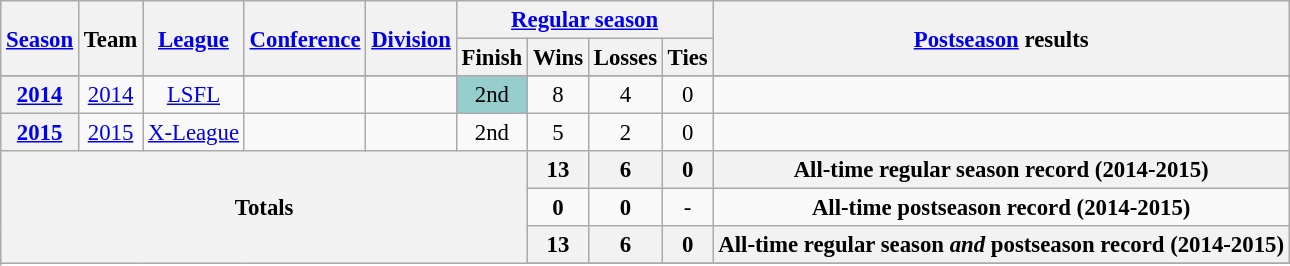<table class="wikitable" style="font-size: 95%;">
<tr>
<th rowspan="2"><a href='#'>Season</a></th>
<th rowspan="2">Team</th>
<th rowspan="2"><a href='#'>League</a></th>
<th rowspan="2"><a href='#'>Conference</a></th>
<th rowspan="2"><a href='#'>Division</a></th>
<th colspan="4"><a href='#'>Regular season</a></th>
<th rowspan="2"><a href='#'>Postseason</a> results</th>
</tr>
<tr>
<th>Finish</th>
<th>Wins</th>
<th>Losses</th>
<th>Ties</th>
</tr>
<tr background:#fcc;">
</tr>
<tr>
<th style="text-align:center;"><a href='#'>2014</a></th>
<td style="text-align:center;"><a href='#'>2014</a></td>
<td style="text-align:center;"><a href='#'>LSFL</a></td>
<td style="text-align:center;"></td>
<td style="text-align:center;"></td>
<td style="text-align:center; background:#96cdcd;">2nd</td>
<td style="text-align:center;">8</td>
<td style="text-align:center;">4</td>
<td style="text-align:center;">0</td>
<td></td>
</tr>
<tr>
<th style="text-align:center;"><a href='#'>2015</a></th>
<td style="text-align:center;"><a href='#'>2015</a></td>
<td style="text-align:center;"><a href='#'>X-League</a></td>
<td style="text-align:center;"></td>
<td style="text-align:center;"></td>
<td style="text-align:center;">2nd</td>
<td style="text-align:center;">5</td>
<td style="text-align:center;">2</td>
<td style="text-align:center;">0</td>
<td></td>
</tr>
<tr>
<th style="text-align:center;" rowspan="5" colspan="6">Totals</th>
<th style="text-align:center;"><strong>13</strong></th>
<th style="text-align:center;"><strong>6</strong></th>
<th style="text-align:center;"><strong>0</strong></th>
<th style="text-align:center;" colspan="3"><strong>All-time regular season record (2014-2015)</strong></th>
</tr>
<tr style="text-align:center;">
<td><strong>0</strong></td>
<td><strong>0</strong></td>
<td>-</td>
<td colspan="3"><strong>All-time postseason record (2014-2015)</strong></td>
</tr>
<tr>
<th style="text-align:center;"><strong>13</strong></th>
<th style="text-align:center;"><strong>6</strong></th>
<th style="text-align:center;"><strong>0</strong></th>
<th style="text-align:center;" colspan="3"><strong>All-time regular season <em>and</em>  postseason record (2014-2015)</strong></th>
</tr>
<tr>
</tr>
</table>
